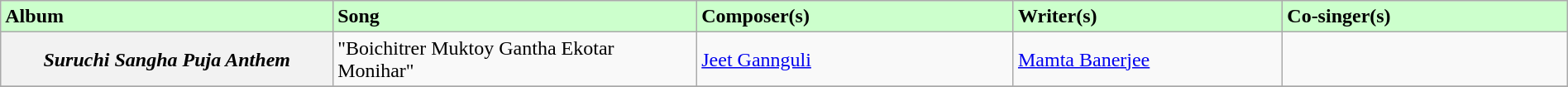<table class="wikitable plainrowheaders" width="100%" textcolor:#000;">
<tr style="background:#cfc; text-align:"center;">
<td scope="col" width=21%><strong>Album</strong></td>
<td scope="col" width=23%><strong>Song</strong></td>
<td scope="col" width=20%><strong>Composer(s)</strong></td>
<td scope="col" width=17%><strong>Writer(s)</strong></td>
<td scope="col" width=18%><strong>Co-singer(s)</strong></td>
</tr>
<tr>
<th scope="row"><em>Suruchi Sangha Puja Anthem</em></th>
<td>"Boichitrer Muktoy Gantha Ekotar Monihar"</td>
<td><a href='#'>Jeet Gannguli</a></td>
<td><a href='#'>Mamta Banerjee</a></td>
<td></td>
</tr>
<tr>
</tr>
</table>
